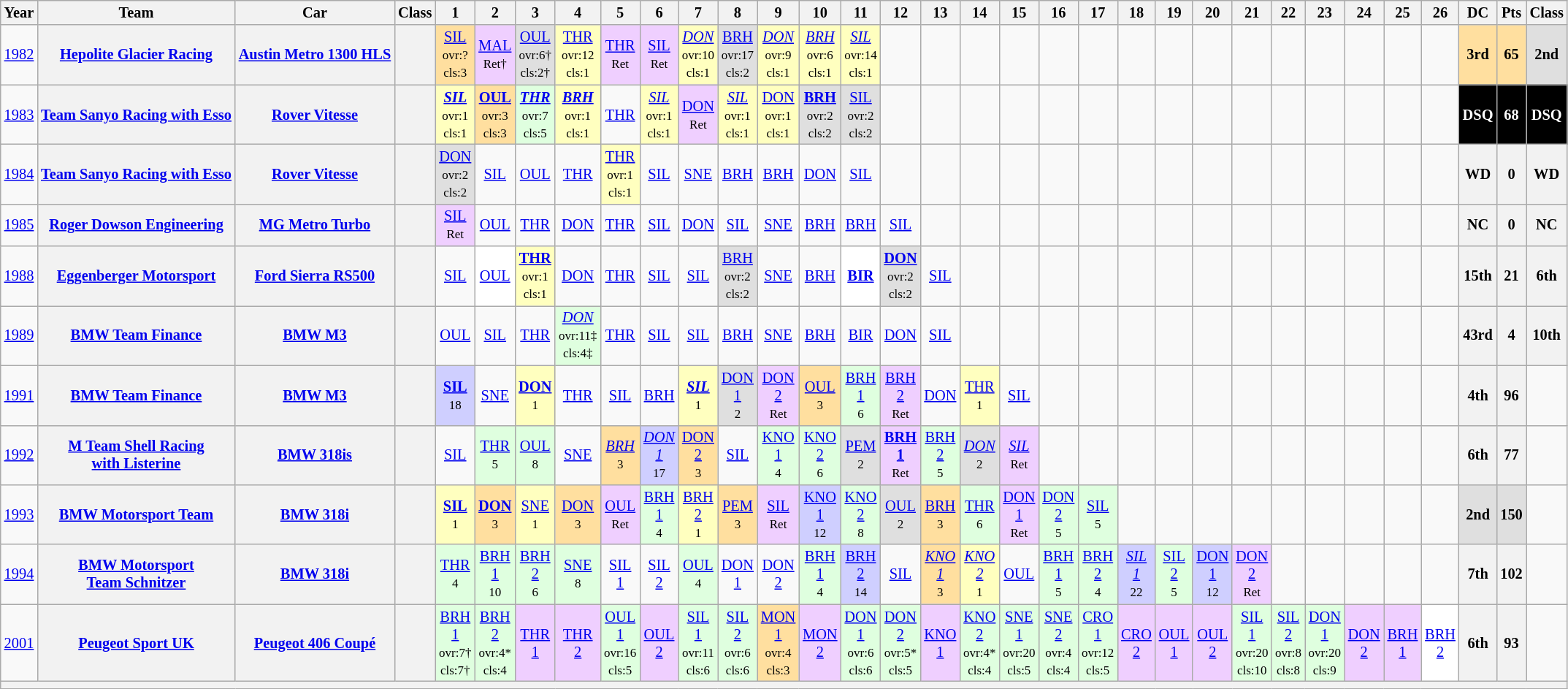<table class="wikitable" style="text-align:center; font-size:85%">
<tr>
<th>Year</th>
<th>Team</th>
<th>Car</th>
<th>Class</th>
<th>1</th>
<th>2</th>
<th>3</th>
<th>4</th>
<th>5</th>
<th>6</th>
<th>7</th>
<th>8</th>
<th>9</th>
<th>10</th>
<th>11</th>
<th>12</th>
<th>13</th>
<th>14</th>
<th>15</th>
<th>16</th>
<th>17</th>
<th>18</th>
<th>19</th>
<th>20</th>
<th>21</th>
<th>22</th>
<th>23</th>
<th>24</th>
<th>25</th>
<th>26</th>
<th>DC</th>
<th>Pts</th>
<th>Class</th>
</tr>
<tr>
<td><a href='#'>1982</a></td>
<th nowrap><a href='#'>Hepolite Glacier Racing</a></th>
<th nowrap><a href='#'>Austin Metro 1300 HLS</a></th>
<th><span></span></th>
<td style="background:#FFDF9F;"><a href='#'>SIL</a><br><small>ovr:?<br>cls:3</small></td>
<td style="background:#EFCFFF;"><a href='#'>MAL</a><br><small>Ret†</small></td>
<td style="background:#DFDFDF;"><a href='#'>OUL</a><br><small>ovr:6†<br>cls:2†</small></td>
<td style="background:#FFFFBF;"><a href='#'>THR</a><br><small>ovr:12<br>cls:1</small></td>
<td style="background:#EFCFFF;"><a href='#'>THR</a><br><small>Ret</small></td>
<td style="background:#EFCFFF;"><a href='#'>SIL</a><br><small>Ret</small></td>
<td style="background:#FFFFBF;"><em><a href='#'>DON</a></em><br><small>ovr:10<br>cls:1</small></td>
<td style="background:#DFDFDF;"><a href='#'>BRH</a><br><small>ovr:17<br>cls:2</small></td>
<td style="background:#FFFFBF;"><em><a href='#'>DON</a></em><br><small>ovr:9<br>cls:1</small></td>
<td style="background:#FFFFBF;"><em><a href='#'>BRH</a></em><br><small>ovr:6<br>cls:1</small></td>
<td style="background:#FFFFBF;"><em><a href='#'>SIL</a></em><br><small>ovr:14<br>cls:1</small></td>
<td></td>
<td></td>
<td></td>
<td></td>
<td></td>
<td></td>
<td></td>
<td></td>
<td></td>
<td></td>
<td></td>
<td></td>
<td></td>
<td></td>
<td></td>
<td style="background:#FFDF9F;"><strong>3rd</strong></td>
<td style="background:#FFDF9F;"><strong>65</strong></td>
<td style="background:#DFDFDF;"><strong>2nd</strong></td>
</tr>
<tr>
<td><a href='#'>1983</a></td>
<th nowrap><a href='#'>Team Sanyo Racing with Esso</a></th>
<th nowrap><a href='#'>Rover Vitesse</a></th>
<th><span></span></th>
<td style="background:#FFFFBF;"><strong><em><a href='#'>SIL</a></em></strong><br><small>ovr:1<br>cls:1</small></td>
<td style="background:#FFDF9F;"><strong><a href='#'>OUL</a></strong><br><small>ovr:3<br>cls:3</small></td>
<td style="background:#DFFFDF;"><strong><em><a href='#'>THR</a></em></strong><br><small>ovr:7<br>cls:5</small></td>
<td style="background:#FFFFBF;"><strong><em><a href='#'>BRH</a></em></strong><br><small>ovr:1<br>cls:1</small></td>
<td><a href='#'>THR</a></td>
<td style="background:#FFFFBF;"><em><a href='#'>SIL</a></em><br><small>ovr:1<br>cls:1</small></td>
<td style="background:#EFCFFF;"><a href='#'>DON</a><br><small>Ret</small></td>
<td style="background:#FFFFBF;"><em><a href='#'>SIL</a></em><br><small>ovr:1<br>cls:1</small></td>
<td style="background:#FFFFBF;"><a href='#'>DON</a><br><small>ovr:1<br>cls:1</small></td>
<td style="background:#DFDFDF;"><strong><a href='#'>BRH</a></strong><br><small>ovr:2<br>cls:2</small></td>
<td style="background:#DFDFDF;"><a href='#'>SIL</a><br><small>ovr:2<br>cls:2</small></td>
<td></td>
<td></td>
<td></td>
<td></td>
<td></td>
<td></td>
<td></td>
<td></td>
<td></td>
<td></td>
<td></td>
<td></td>
<td></td>
<td></td>
<td></td>
<td style="background:#000000; color:white"><strong>DSQ</strong></td>
<td style="background:#000000; color:white"><strong>68</strong></td>
<td style="background:#000000; color:white"><strong>DSQ</strong></td>
</tr>
<tr>
<td><a href='#'>1984</a></td>
<th nowrap><a href='#'>Team Sanyo Racing with Esso</a></th>
<th nowrap><a href='#'>Rover Vitesse</a></th>
<th><span></span></th>
<td style="background:#DFDFDF;"><a href='#'>DON</a><br><small>ovr:2<br>cls:2</small></td>
<td><a href='#'>SIL</a></td>
<td><a href='#'>OUL</a></td>
<td><a href='#'>THR</a></td>
<td style="background:#FFFFBF;"><a href='#'>THR</a><br><small>ovr:1<br>cls:1</small></td>
<td><a href='#'>SIL</a></td>
<td><a href='#'>SNE</a></td>
<td><a href='#'>BRH</a></td>
<td><a href='#'>BRH</a></td>
<td><a href='#'>DON</a></td>
<td><a href='#'>SIL</a></td>
<td></td>
<td></td>
<td></td>
<td></td>
<td></td>
<td></td>
<td></td>
<td></td>
<td></td>
<td></td>
<td></td>
<td></td>
<td></td>
<td></td>
<td></td>
<th>WD</th>
<th>0</th>
<th>WD</th>
</tr>
<tr>
<td><a href='#'>1985</a></td>
<th nowrap><a href='#'>Roger Dowson Engineering</a></th>
<th nowrap><a href='#'>MG Metro Turbo</a></th>
<th><span></span></th>
<td style="background:#EFCFFF;"><a href='#'>SIL</a><br><small>Ret</small></td>
<td><a href='#'>OUL</a></td>
<td><a href='#'>THR</a></td>
<td><a href='#'>DON</a></td>
<td><a href='#'>THR</a></td>
<td><a href='#'>SIL</a></td>
<td><a href='#'>DON</a></td>
<td><a href='#'>SIL</a></td>
<td><a href='#'>SNE</a></td>
<td><a href='#'>BRH</a></td>
<td><a href='#'>BRH</a></td>
<td><a href='#'>SIL</a></td>
<td></td>
<td></td>
<td></td>
<td></td>
<td></td>
<td></td>
<td></td>
<td></td>
<td></td>
<td></td>
<td></td>
<td></td>
<td></td>
<td></td>
<th>NC</th>
<th>0</th>
<th>NC</th>
</tr>
<tr>
<td><a href='#'>1988</a></td>
<th nowrap><a href='#'>Eggenberger Motorsport</a></th>
<th nowrap><a href='#'>Ford Sierra RS500</a></th>
<th><span></span></th>
<td><a href='#'>SIL</a></td>
<td style="background:#FFFFFF;"><a href='#'>OUL</a><br></td>
<td style="background:#FFFFBF;"><strong><a href='#'>THR</a></strong><br><small>ovr:1<br>cls:1</small></td>
<td><a href='#'>DON</a></td>
<td><a href='#'>THR</a></td>
<td><a href='#'>SIL</a></td>
<td><a href='#'>SIL</a></td>
<td style="background:#DFDFDF;"><a href='#'>BRH</a><br><small>ovr:2<br>cls:2</small></td>
<td><a href='#'>SNE</a></td>
<td><a href='#'>BRH</a></td>
<td style="background:#FFFFFF;"><strong><a href='#'>BIR</a></strong><br></td>
<td style="background:#DFDFDF;"><strong><a href='#'>DON</a></strong><br><small>ovr:2<br>cls:2</small></td>
<td><a href='#'>SIL</a></td>
<td></td>
<td></td>
<td></td>
<td></td>
<td></td>
<td></td>
<td></td>
<td></td>
<td></td>
<td></td>
<td></td>
<td></td>
<td></td>
<th>15th</th>
<th>21</th>
<th>6th</th>
</tr>
<tr>
<td><a href='#'>1989</a></td>
<th nowrap><a href='#'>BMW Team Finance</a></th>
<th nowrap><a href='#'>BMW M3</a></th>
<th><span></span></th>
<td><a href='#'>OUL</a></td>
<td><a href='#'>SIL</a></td>
<td><a href='#'>THR</a></td>
<td style="background:#DFFFDF;"><em><a href='#'>DON</a></em><br><small>ovr:11‡<br>cls:4‡</small></td>
<td><a href='#'>THR</a></td>
<td><a href='#'>SIL</a></td>
<td><a href='#'>SIL</a></td>
<td><a href='#'>BRH</a></td>
<td><a href='#'>SNE</a></td>
<td><a href='#'>BRH</a></td>
<td><a href='#'>BIR</a></td>
<td><a href='#'>DON</a></td>
<td><a href='#'>SIL</a></td>
<td></td>
<td></td>
<td></td>
<td></td>
<td></td>
<td></td>
<td></td>
<td></td>
<td></td>
<td></td>
<td></td>
<td></td>
<td></td>
<th>43rd</th>
<th>4</th>
<th>10th</th>
</tr>
<tr>
<td><a href='#'>1991</a></td>
<th nowrap><a href='#'>BMW Team Finance</a></th>
<th nowrap><a href='#'>BMW M3</a></th>
<th></th>
<td style="background:#CFCFFF;"><strong><a href='#'>SIL</a></strong><br><small>18</small></td>
<td><a href='#'>SNE</a></td>
<td style="background:#FFFFBF;"><strong><a href='#'>DON</a></strong><br><small>1</small></td>
<td><a href='#'>THR</a></td>
<td><a href='#'>SIL</a></td>
<td><a href='#'>BRH</a></td>
<td style="background:#FFFFBF;"><strong><em><a href='#'>SIL</a></em></strong><br><small>1</small></td>
<td style="background:#DFDFDF;"><a href='#'>DON<br>1</a><br><small>2</small></td>
<td style="background:#EFCFFF;"><a href='#'>DON<br>2</a><br><small>Ret</small></td>
<td style="background:#FFDF9F;"><a href='#'>OUL</a><br><small>3</small></td>
<td style="background:#DFFFDF;"><a href='#'>BRH<br>1</a><br><small>6</small></td>
<td style="background:#EFCFFF;"><a href='#'>BRH<br>2</a><br><small>Ret</small></td>
<td><a href='#'>DON</a></td>
<td style="background:#FFFFBF;"><a href='#'>THR</a><br><small>1</small></td>
<td><a href='#'>SIL</a></td>
<td></td>
<td></td>
<td></td>
<td></td>
<td></td>
<td></td>
<td></td>
<td></td>
<td></td>
<td></td>
<td></td>
<th>4th</th>
<th>96</th>
<td></td>
</tr>
<tr>
<td><a href='#'>1992</a></td>
<th nowrap><a href='#'>M Team Shell Racing<br>with Listerine</a></th>
<th nowrap><a href='#'>BMW 318is</a></th>
<th></th>
<td><a href='#'>SIL</a></td>
<td style="background:#DFFFDF;"><a href='#'>THR</a><br><small>5</small></td>
<td style="background:#DFFFDF;"><a href='#'>OUL</a><br><small>8</small></td>
<td><a href='#'>SNE</a></td>
<td style="background:#FFDF9F;"><em><a href='#'>BRH</a></em><br><small>3</small></td>
<td style="background:#CFCFFF;"><em><a href='#'>DON<br>1</a></em><br><small>17</small></td>
<td style="background:#FFDF9F;"><a href='#'>DON<br>2</a><br><small>3</small></td>
<td><a href='#'>SIL</a></td>
<td style="background:#DFFFDF;"><a href='#'>KNO<br>1</a><br><small>4</small></td>
<td style="background:#DFFFDF;"><a href='#'>KNO<br>2</a><br><small>6</small></td>
<td style="background:#DFDFDF;"><a href='#'>PEM</a><br><small>2</small></td>
<td style="background:#EFCFFF;"><strong><a href='#'>BRH<br>1</a></strong><br><small>Ret</small></td>
<td style="background:#DFFFDF;"><a href='#'>BRH<br>2</a><br><small>5</small></td>
<td style="background:#DFDFDF;"><em><a href='#'>DON</a></em><br><small>2</small></td>
<td style="background:#EFCFFF;"><em><a href='#'>SIL</a></em><br><small>Ret</small></td>
<td></td>
<td></td>
<td></td>
<td></td>
<td></td>
<td></td>
<td></td>
<td></td>
<td></td>
<td></td>
<td></td>
<th>6th</th>
<th>77</th>
<td></td>
</tr>
<tr>
<td><a href='#'>1993</a></td>
<th nowrap><a href='#'>BMW Motorsport Team</a></th>
<th nowrap><a href='#'>BMW 318i</a></th>
<th></th>
<td style="background:#FFFFBF;"><strong><a href='#'>SIL</a></strong><br><small>1</small></td>
<td style="background:#FFDF9F;"><strong><a href='#'>DON</a></strong><br><small>3</small></td>
<td style="background:#FFFFBF;"><a href='#'>SNE</a><br><small>1</small></td>
<td style="background:#FFDF9F;"><a href='#'>DON</a><br><small>3</small></td>
<td style="background:#EFCFFF;"><a href='#'>OUL</a><br><small>Ret</small></td>
<td style="background:#DFFFDF;"><a href='#'>BRH<br>1</a><br><small>4</small></td>
<td style="background:#FFFFBF;"><a href='#'>BRH<br>2</a><br><small>1</small></td>
<td style="background:#FFDF9F;"><a href='#'>PEM</a><br><small>3</small></td>
<td style="background:#EFCFFF;"><a href='#'>SIL</a><br><small>Ret</small></td>
<td style="background:#CFCFFF;"><a href='#'>KNO<br>1</a><br><small>12</small></td>
<td style="background:#DFFFDF;"><a href='#'>KNO<br>2</a><br><small>8</small></td>
<td style="background:#DFDFDF;"><a href='#'>OUL</a><br><small>2</small></td>
<td style="background:#FFDF9F;"><a href='#'>BRH</a><br><small>3</small></td>
<td style="background:#DFFFDF;"><a href='#'>THR</a><br><small>6</small></td>
<td style="background:#EFCFFF;"><a href='#'>DON<br>1</a><br><small>Ret</small></td>
<td style="background:#DFFFDF;"><a href='#'>DON<br>2</a><br><small>5</small></td>
<td style="background:#DFFFDF;"><a href='#'>SIL</a><br><small>5</small></td>
<td></td>
<td></td>
<td></td>
<td></td>
<td></td>
<td></td>
<td></td>
<td></td>
<td></td>
<td style="background:#DFDFDF;"><strong>2nd</strong></td>
<td style="background:#DFDFDF;"><strong>150</strong></td>
<td></td>
</tr>
<tr>
<td><a href='#'>1994</a></td>
<th nowrap><a href='#'>BMW Motorsport<br>Team Schnitzer</a></th>
<th nowrap><a href='#'>BMW 318i</a></th>
<th></th>
<td style="background:#DFFFDF;"><a href='#'>THR</a><br><small>4</small></td>
<td style="background:#DFFFDF;"><a href='#'>BRH<br>1</a><br><small>10</small></td>
<td style="background:#DFFFDF;"><a href='#'>BRH<br>2</a><br><small>6</small></td>
<td style="background:#DFFFDF;"><a href='#'>SNE</a><br><small>8</small></td>
<td><a href='#'>SIL<br>1</a></td>
<td><a href='#'>SIL<br>2</a></td>
<td style="background:#DFFFDF;"><a href='#'>OUL</a><br><small>4</small></td>
<td><a href='#'>DON<br>1</a></td>
<td><a href='#'>DON<br>2</a></td>
<td style="background:#DFFFDF;"><a href='#'>BRH<br>1</a><br><small>4</small></td>
<td style="background:#CFCFFF;"><a href='#'>BRH<br>2</a><br><small>14</small></td>
<td><a href='#'>SIL</a></td>
<td style="background:#FFDF9F;"><em><a href='#'>KNO<br>1</a></em><br><small>3</small></td>
<td style="background:#FFFFBF;"><em><a href='#'>KNO<br>2</a></em><br><small>1</small></td>
<td><a href='#'>OUL</a></td>
<td style="background:#DFFFDF;"><a href='#'>BRH<br>1</a><br><small>5</small></td>
<td style="background:#DFFFDF;"><a href='#'>BRH<br>2</a><br><small>4</small></td>
<td style="background:#CFCFFF;"><em><a href='#'>SIL<br>1</a></em><br><small>22</small></td>
<td style="background:#DFFFDF;"><a href='#'>SIL<br>2</a><br><small>5</small></td>
<td style="background:#CFCFFF;"><a href='#'>DON<br>1</a><br><small>12</small></td>
<td style="background:#EFCFFF;"><a href='#'>DON<br>2</a><br><small>Ret</small></td>
<td></td>
<td></td>
<td></td>
<td></td>
<td></td>
<th>7th</th>
<th>102</th>
<td></td>
</tr>
<tr>
<td><a href='#'>2001</a></td>
<th nowrap><a href='#'>Peugeot Sport UK</a></th>
<th nowrap><a href='#'>Peugeot 406 Coupé</a></th>
<th><span></span></th>
<td style="background:#DFFFDF;"><a href='#'>BRH<br>1</a><br><small>ovr:7†<br>cls:7†</small></td>
<td style="background:#DFFFDF;"><a href='#'>BRH<br>2</a><br><small>ovr:4*<br>cls:4</small></td>
<td style="background:#EFCFFF;"><a href='#'>THR<br>1</a><br></td>
<td style="background:#EFCFFF;"><a href='#'>THR<br>2</a><br></td>
<td style="background:#DFFFDF;"><a href='#'>OUL<br>1</a><br><small>ovr:16<br>cls:5</small></td>
<td style="background:#EFCFFF;"><a href='#'>OUL<br>2</a><br></td>
<td style="background:#DFFFDF;"><a href='#'>SIL<br>1</a><br><small>ovr:11<br>cls:6</small></td>
<td style="background:#DFFFDF;"><a href='#'>SIL<br>2</a><br><small>ovr:6<br>cls:6</small></td>
<td style="background:#FFDF9F;"><a href='#'>MON<br>1</a><br><small>ovr:4<br>cls:3</small></td>
<td style="background:#EFCFFF;"><a href='#'>MON<br>2</a><br></td>
<td style="background:#DFFFDF;"><a href='#'>DON<br>1</a><br><small>ovr:6<br>cls:6</small></td>
<td style="background:#DFFFDF;"><a href='#'>DON<br>2</a><br><small>ovr:5*<br>cls:5</small></td>
<td style="background:#EFCFFF;"><a href='#'>KNO<br>1</a><br></td>
<td style="background:#DFFFDF;"><a href='#'>KNO<br>2</a><br><small>ovr:4*<br>cls:4</small></td>
<td style="background:#DFFFDF;"><a href='#'>SNE<br>1</a><br><small>ovr:20<br>cls:5</small></td>
<td style="background:#DFFFDF;"><a href='#'>SNE<br>2</a><br><small>ovr:4<br>cls:4</small></td>
<td style="background:#DFFFDF;"><a href='#'>CRO<br>1</a><br><small>ovr:12<br>cls:5</small></td>
<td style="background:#EFCFFF;"><a href='#'>CRO<br>2</a><br></td>
<td style="background:#EFCFFF;"><a href='#'>OUL<br>1</a><br></td>
<td style="background:#EFCFFF;"><a href='#'>OUL<br>2</a><br></td>
<td style="background:#DFFFDF;"><a href='#'>SIL<br>1</a><br><small>ovr:20<br>cls:10</small></td>
<td style="background:#DFFFDF;"><a href='#'>SIL<br>2</a><br><small>ovr:8<br>cls:8</small></td>
<td style="background:#DFFFDF;"><a href='#'>DON<br>1</a><br><small>ovr:20<br>cls:9</small></td>
<td style="background:#EFCFFF;"><a href='#'>DON<br>2</a><br></td>
<td style="background:#EFCFFF;"><a href='#'>BRH<br>1</a><br></td>
<td style="background:#FFFFFF;"><a href='#'>BRH<br>2</a><br></td>
<th>6th</th>
<th>93</th>
<td></td>
</tr>
<tr>
<th colspan="33"></th>
</tr>
</table>
